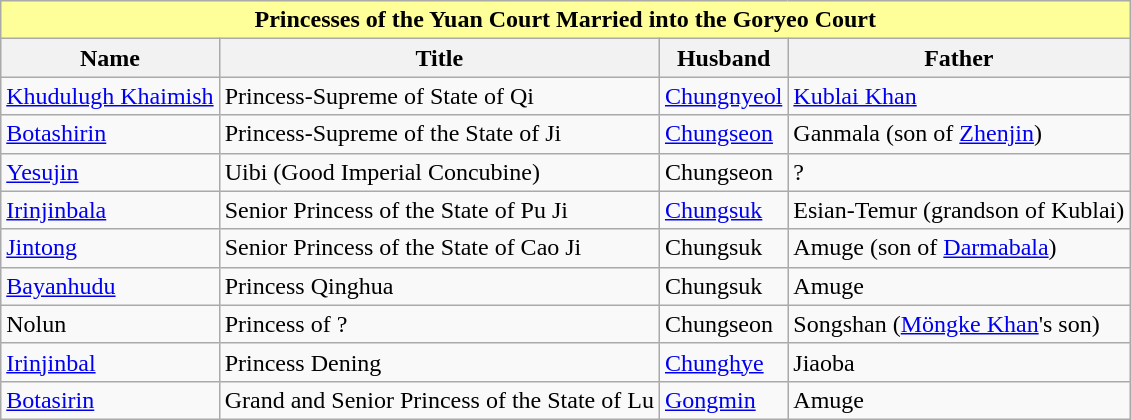<table class="wikitable collapsible collapsed">
<tr>
<th colspan="5" style="background: #ffff99;"><strong>Princesses of the Yuan Court Married into the Goryeo Court</strong></th>
</tr>
<tr>
<th>Name</th>
<th>Title</th>
<th>Husband</th>
<th>Father</th>
</tr>
<tr>
<td><a href='#'>Khudulugh Khaimish</a></td>
<td>Princess-Supreme of State of Qi</td>
<td><a href='#'>Chungnyeol</a></td>
<td><a href='#'>Kublai Khan</a></td>
</tr>
<tr>
<td><a href='#'>Botashirin</a></td>
<td>Princess-Supreme of the State of Ji</td>
<td><a href='#'>Chungseon</a></td>
<td>Ganmala (son of <a href='#'>Zhenjin</a>)</td>
</tr>
<tr>
<td><a href='#'>Yesujin</a></td>
<td>Uibi (Good Imperial Concubine)</td>
<td>Chungseon</td>
<td>?</td>
</tr>
<tr>
<td><a href='#'>Irinjinbala</a></td>
<td>Senior Princess of the State of Pu Ji</td>
<td><a href='#'>Chungsuk</a></td>
<td>Esian-Temur (grandson of Kublai)</td>
</tr>
<tr>
<td><a href='#'>Jintong</a></td>
<td>Senior Princess of the State of Cao Ji</td>
<td>Chungsuk</td>
<td>Amuge (son of <a href='#'>Darmabala</a>)</td>
</tr>
<tr>
<td><a href='#'>Bayanhudu</a></td>
<td>Princess Qinghua</td>
<td>Chungsuk</td>
<td>Amuge</td>
</tr>
<tr>
<td>Nolun</td>
<td>Princess of ?</td>
<td>Chungseon</td>
<td>Songshan (<a href='#'>Möngke Khan</a>'s son)</td>
</tr>
<tr>
<td><a href='#'>Irinjinbal</a></td>
<td>Princess Dening</td>
<td><a href='#'>Chunghye</a></td>
<td>Jiaoba</td>
</tr>
<tr>
<td><a href='#'>Botasirin</a></td>
<td>Grand and Senior Princess of the State of Lu</td>
<td><a href='#'>Gongmin</a></td>
<td>Amuge</td>
</tr>
</table>
